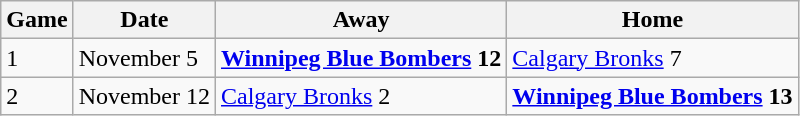<table class="wikitable">
<tr>
<th>Game</th>
<th>Date</th>
<th>Away</th>
<th>Home</th>
</tr>
<tr>
<td>1</td>
<td>November 5</td>
<td><strong><a href='#'>Winnipeg Blue Bombers</a> 12</strong></td>
<td><a href='#'>Calgary Bronks</a> 7</td>
</tr>
<tr>
<td>2</td>
<td>November 12</td>
<td><a href='#'>Calgary Bronks</a> 2</td>
<td><strong><a href='#'>Winnipeg Blue Bombers</a> 13</strong></td>
</tr>
</table>
